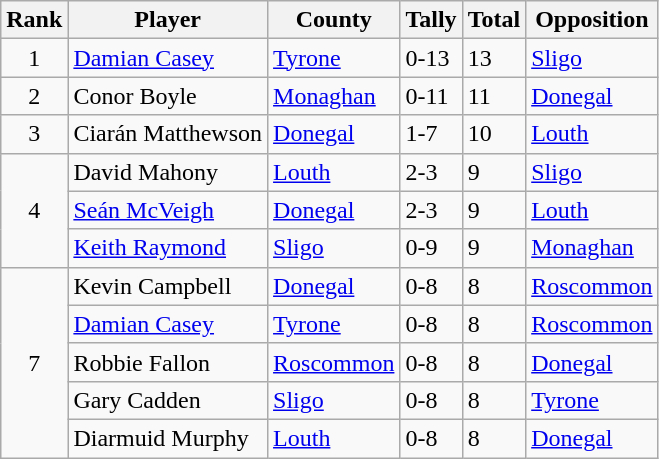<table class="wikitable">
<tr>
<th>Rank</th>
<th>Player</th>
<th>County</th>
<th>Tally</th>
<th>Total</th>
<th>Opposition</th>
</tr>
<tr>
<td rowspan=1 align=center>1</td>
<td><a href='#'>Damian Casey</a></td>
<td><a href='#'>Tyrone</a></td>
<td>0-13</td>
<td>13</td>
<td><a href='#'>Sligo</a></td>
</tr>
<tr>
<td rowspan=1 align=center>2</td>
<td>Conor Boyle</td>
<td><a href='#'>Monaghan</a></td>
<td>0-11</td>
<td>11</td>
<td><a href='#'>Donegal</a></td>
</tr>
<tr>
<td rowspan=1 align=center>3</td>
<td>Ciarán Matthewson</td>
<td><a href='#'>Donegal</a></td>
<td>1-7</td>
<td>10</td>
<td><a href='#'>Louth</a></td>
</tr>
<tr>
<td rowspan=3 align=center>4</td>
<td>David Mahony</td>
<td><a href='#'>Louth</a></td>
<td>2-3</td>
<td>9</td>
<td><a href='#'>Sligo</a></td>
</tr>
<tr>
<td><a href='#'>Seán McVeigh</a></td>
<td><a href='#'>Donegal</a></td>
<td>2-3</td>
<td>9</td>
<td><a href='#'>Louth</a></td>
</tr>
<tr>
<td><a href='#'>Keith Raymond</a></td>
<td><a href='#'>Sligo</a></td>
<td>0-9</td>
<td>9</td>
<td><a href='#'>Monaghan</a></td>
</tr>
<tr>
<td rowspan=5 align=center>7</td>
<td>Kevin Campbell</td>
<td><a href='#'>Donegal</a></td>
<td>0-8</td>
<td>8</td>
<td><a href='#'>Roscommon</a></td>
</tr>
<tr>
<td><a href='#'>Damian Casey</a></td>
<td><a href='#'>Tyrone</a></td>
<td>0-8</td>
<td>8</td>
<td><a href='#'>Roscommon</a></td>
</tr>
<tr>
<td>Robbie Fallon</td>
<td><a href='#'>Roscommon</a></td>
<td>0-8</td>
<td>8</td>
<td><a href='#'>Donegal</a></td>
</tr>
<tr>
<td>Gary Cadden</td>
<td><a href='#'>Sligo</a></td>
<td>0-8</td>
<td>8</td>
<td><a href='#'>Tyrone</a></td>
</tr>
<tr>
<td>Diarmuid Murphy</td>
<td><a href='#'>Louth</a></td>
<td>0-8</td>
<td>8</td>
<td><a href='#'>Donegal</a></td>
</tr>
</table>
